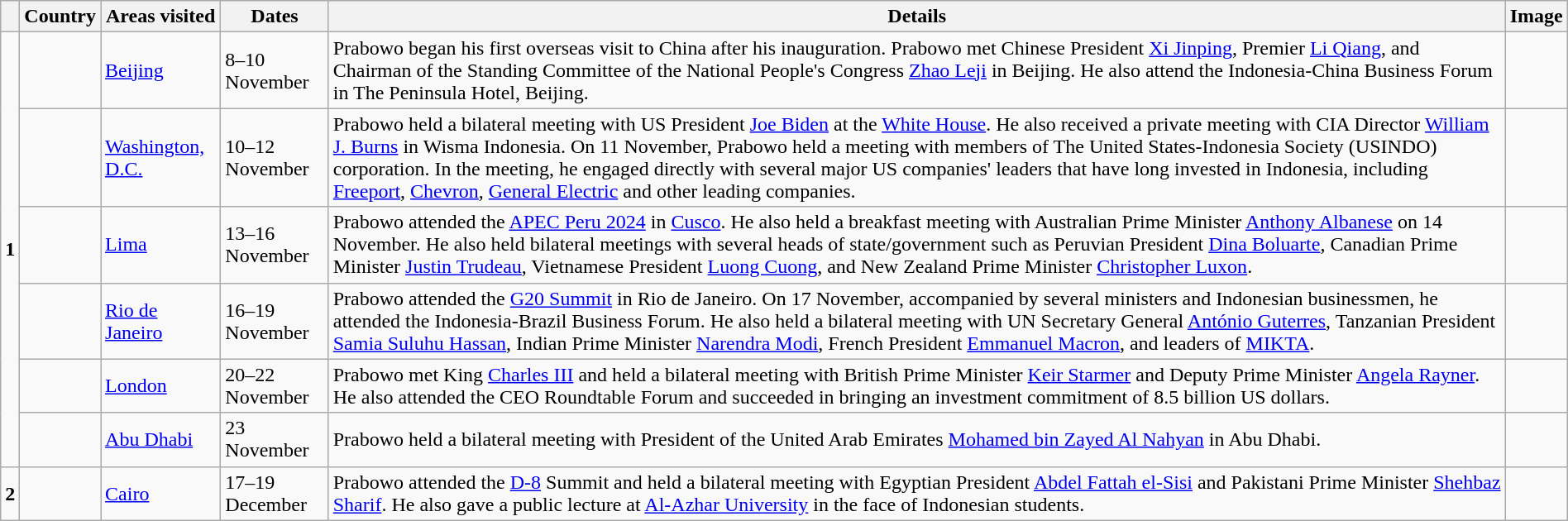<table class="wikitable sortable" style="margin: 1em auto 1em auto">
<tr>
<th></th>
<th>Country</th>
<th>Areas visited</th>
<th>Dates</th>
<th class="unsortable">Details</th>
<th class="unsortable">Image</th>
</tr>
<tr>
<td rowspan="6"><strong>1</strong></td>
<td></td>
<td><a href='#'>Beijing</a></td>
<td>8–10 November</td>
<td>Prabowo began his first overseas visit to China after his inauguration. Prabowo met Chinese President <a href='#'>Xi Jinping</a>, Premier <a href='#'>Li Qiang</a>, and Chairman of the Standing Committee of the National People's Congress <a href='#'>Zhao Leji</a> in Beijing. He also attend the Indonesia-China Business Forum in The Peninsula Hotel, Beijing.</td>
<td></td>
</tr>
<tr>
<td></td>
<td><a href='#'>Washington, D.C.</a></td>
<td>10–12 November</td>
<td>Prabowo held a bilateral meeting with US President <a href='#'>Joe Biden</a> at the <a href='#'>White House</a>. He also received a private meeting with CIA Director <a href='#'>William J. Burns</a> in Wisma Indonesia. On 11 November, Prabowo held a meeting with members of The United States-Indonesia Society (USINDO) corporation. In the meeting, he engaged directly with several major US companies' leaders that have long invested in Indonesia, including <a href='#'>Freeport</a>, <a href='#'>Chevron</a>, <a href='#'>General Electric</a> and other leading companies.</td>
<td></td>
</tr>
<tr>
<td></td>
<td><a href='#'>Lima</a></td>
<td>13–16 November</td>
<td>Prabowo attended the <a href='#'>APEC Peru 2024</a> in <a href='#'>Cusco</a>. He also held a breakfast meeting with Australian Prime Minister <a href='#'>Anthony Albanese</a> on 14 November. He also held bilateral meetings with several heads of state/government such as Peruvian President <a href='#'>Dina Boluarte</a>, Canadian Prime Minister <a href='#'>Justin Trudeau</a>, Vietnamese President <a href='#'>Luong Cuong</a>, and New Zealand Prime Minister <a href='#'>Christopher Luxon</a>.</td>
<td></td>
</tr>
<tr>
<td></td>
<td><a href='#'>Rio de Janeiro</a></td>
<td>16–19 November</td>
<td>Prabowo attended the <a href='#'>G20 Summit</a> in Rio de Janeiro. On 17 November, accompanied by several ministers and Indonesian businessmen, he attended the Indonesia-Brazil Business Forum. He also held a bilateral meeting with UN Secretary General <a href='#'>António Guterres</a>, Tanzanian President <a href='#'>Samia Suluhu Hassan</a>, Indian Prime Minister <a href='#'>Narendra Modi</a>, French President <a href='#'>Emmanuel Macron</a>, and leaders of <a href='#'>MIKTA</a>.</td>
<td></td>
</tr>
<tr>
<td></td>
<td><a href='#'>London</a></td>
<td>20–22 November</td>
<td>Prabowo met King <a href='#'>Charles III</a> and held a bilateral meeting with British Prime Minister <a href='#'>Keir Starmer</a> and Deputy Prime Minister <a href='#'>Angela Rayner</a>. He also attended the CEO Roundtable Forum and succeeded in bringing an investment commitment of 8.5 billion US dollars.</td>
<td></td>
</tr>
<tr>
<td></td>
<td><a href='#'>Abu Dhabi</a></td>
<td>23 November</td>
<td>Prabowo held a bilateral meeting with President of the United Arab Emirates <a href='#'>Mohamed bin Zayed Al Nahyan</a> in Abu Dhabi.</td>
<td></td>
</tr>
<tr>
<td><strong>2</strong></td>
<td></td>
<td><a href='#'>Cairo</a></td>
<td>17–19 December</td>
<td>Prabowo attended the <a href='#'>D-8</a> Summit and held a bilateral meeting with Egyptian President <a href='#'>Abdel Fattah el-Sisi</a> and Pakistani Prime Minister <a href='#'>Shehbaz Sharif</a>. He also gave a public lecture at <a href='#'>Al-Azhar University</a> in the face of Indonesian students.</td>
<td></td>
</tr>
</table>
